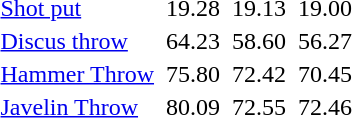<table>
<tr>
<td><a href='#'>Shot put</a></td>
<td></td>
<td>19.28 </td>
<td></td>
<td>19.13</td>
<td></td>
<td>19.00</td>
</tr>
<tr>
<td><a href='#'>Discus throw</a></td>
<td></td>
<td>64.23 </td>
<td></td>
<td>58.60 </td>
<td></td>
<td>56.27 </td>
</tr>
<tr>
<td><a href='#'>Hammer Throw</a></td>
<td></td>
<td>75.80</td>
<td></td>
<td>72.42 </td>
<td></td>
<td>70.45 </td>
</tr>
<tr>
<td><a href='#'>Javelin Throw</a></td>
<td></td>
<td>80.09</td>
<td></td>
<td>72.55 </td>
<td></td>
<td>72.46</td>
</tr>
</table>
